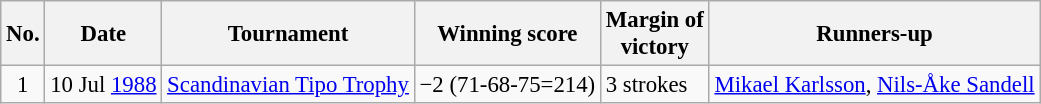<table class="wikitable" style="font-size:95%;">
<tr>
<th>No.</th>
<th>Date</th>
<th>Tournament</th>
<th>Winning score</th>
<th>Margin of<br>victory</th>
<th>Runners-up</th>
</tr>
<tr>
<td align=center>1</td>
<td align=right>10 Jul <a href='#'>1988</a></td>
<td><a href='#'>Scandinavian Tipo Trophy</a></td>
<td>−2 (71-68-75=214)</td>
<td>3 strokes</td>
<td> <a href='#'>Mikael Karlsson</a>,  <a href='#'>Nils-Åke Sandell</a></td>
</tr>
</table>
